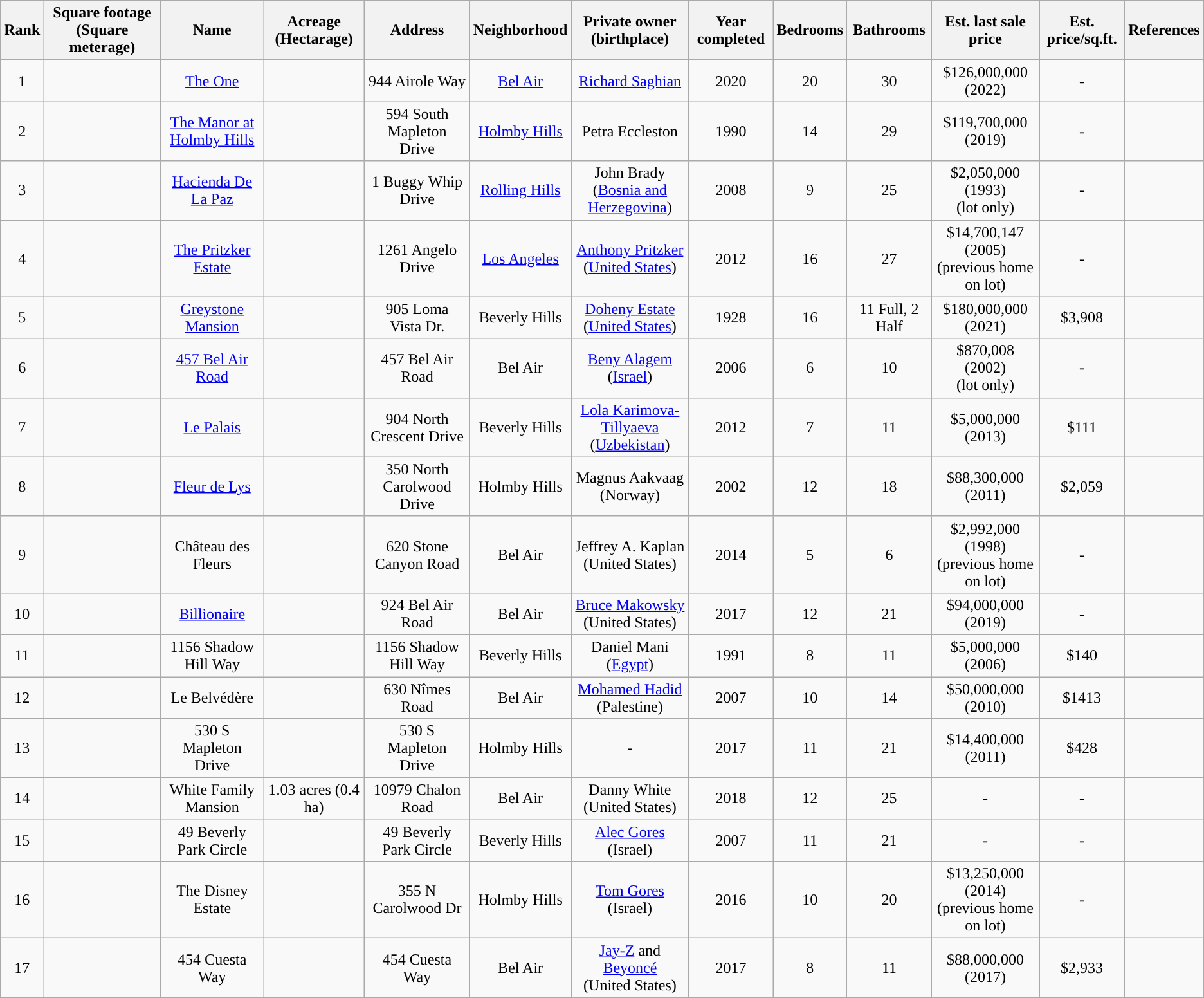<table class="wikitable sortable sticky-header" style="text-align: center">
<tr>
<th>Rank</th>
<th>Square footage (Square meterage)</th>
<th>Name</th>
<th>Acreage (Hectarage)</th>
<th>Address</th>
<th>Neighborhood</th>
<th>Private owner (birthplace)</th>
<th>Year completed</th>
<th>Bedrooms</th>
<th>Bathrooms</th>
<th>Est. last sale price</th>
<th>Est. price/sq.ft.</th>
<th>References</th>
</tr>
<tr>
<td>1</td>
<td></td>
<td><a href='#'>The One</a></td>
<td></td>
<td>944 Airole Way</td>
<td><a href='#'>Bel Air</a></td>
<td><a href='#'>Richard Saghian</a></td>
<td>2020</td>
<td>20</td>
<td>30</td>
<td>$126,000,000 (2022)</td>
<td>-</td>
<td></td>
</tr>
<tr>
<td>2</td>
<td></td>
<td><a href='#'>The Manor at Holmby Hills</a></td>
<td></td>
<td>594 South Mapleton Drive</td>
<td><a href='#'>Holmby Hills</a></td>
<td>Petra Eccleston</td>
<td>1990</td>
<td>14</td>
<td>29</td>
<td>$119,700,000 (2019)</td>
<td>-</td>
<td></td>
</tr>
<tr>
<td>3</td>
<td></td>
<td><a href='#'>Hacienda De La Paz</a></td>
<td></td>
<td>1 Buggy Whip Drive</td>
<td><a href='#'>Rolling Hills</a></td>
<td>John Brady <br>(<a href='#'>Bosnia and Herzegovina</a>)</td>
<td>2008</td>
<td>9</td>
<td>25</td>
<td>$2,050,000 (1993)<br>(lot only)</td>
<td>-</td>
<td></td>
</tr>
<tr>
<td>4</td>
<td></td>
<td><a href='#'>The Pritzker Estate</a></td>
<td></td>
<td>1261 Angelo Drive</td>
<td><a href='#'>Los Angeles</a></td>
<td><a href='#'>Anthony Pritzker</a><br>(<a href='#'>United States</a>)</td>
<td>2012</td>
<td>16</td>
<td>27</td>
<td>$14,700,147 (2005)<br>(previous home on lot)</td>
<td>-</td>
<td></td>
</tr>
<tr>
<td>5</td>
<td></td>
<td><a href='#'>Greystone Mansion</a></td>
<td></td>
<td>905 Loma Vista Dr.</td>
<td>Beverly Hills</td>
<td><a href='#'>Doheny Estate</a><br>(<a href='#'>United States</a>)</td>
<td>1928</td>
<td>16</td>
<td>11 Full, 2 Half</td>
<td>$180,000,000 (2021)</td>
<td>$3,908</td>
<td></td>
</tr>
<tr>
<td>6</td>
<td></td>
<td><a href='#'>457 Bel Air Road</a></td>
<td></td>
<td>457 Bel Air Road</td>
<td>Bel Air</td>
<td><a href='#'>Beny Alagem</a><br>(<a href='#'>Israel</a>)</td>
<td>2006</td>
<td>6</td>
<td>10</td>
<td>$870,008 (2002)<br>(lot only)</td>
<td>-</td>
<td></td>
</tr>
<tr>
<td>7</td>
<td></td>
<td><a href='#'>Le Palais</a></td>
<td></td>
<td>904 North Crescent Drive</td>
<td>Beverly Hills</td>
<td><a href='#'>Lola Karimova-Tillyaeva</a><br>(<a href='#'>Uzbekistan</a>)</td>
<td>2012</td>
<td>7</td>
<td>11</td>
<td>$5,000,000 (2013)</td>
<td>$111</td>
<td></td>
</tr>
<tr>
<td>8</td>
<td></td>
<td><a href='#'>Fleur de Lys</a></td>
<td></td>
<td>350 North Carolwood Drive</td>
<td>Holmby Hills</td>
<td>Magnus Aakvaag (Norway)</td>
<td>2002</td>
<td>12</td>
<td>18</td>
<td>$88,300,000 (2011)</td>
<td>$2,059</td>
<td></td>
</tr>
<tr>
<td>9</td>
<td></td>
<td>Château des Fleurs</td>
<td></td>
<td>620 Stone Canyon Road</td>
<td>Bel Air</td>
<td>Jeffrey A. Kaplan<br>(United States)</td>
<td>2014</td>
<td>5</td>
<td>6</td>
<td>$2,992,000 (1998)<br>(previous home on lot)</td>
<td>-</td>
<td></td>
</tr>
<tr>
<td>10</td>
<td></td>
<td><a href='#'>Billionaire</a></td>
<td></td>
<td>924 Bel Air Road</td>
<td>Bel Air</td>
<td><a href='#'>Bruce Makowsky</a><br>(United States)</td>
<td>2017</td>
<td>12</td>
<td>21</td>
<td>$94,000,000 (2019)</td>
<td>-</td>
<td></td>
</tr>
<tr>
<td>11</td>
<td></td>
<td>1156 Shadow Hill Way</td>
<td></td>
<td>1156 Shadow Hill Way</td>
<td>Beverly Hills</td>
<td>Daniel Mani<br>(<a href='#'>Egypt</a>)</td>
<td>1991</td>
<td>8</td>
<td>11</td>
<td>$5,000,000 (2006)</td>
<td>$140</td>
<td></td>
</tr>
<tr>
<td>12</td>
<td></td>
<td>Le Belvédère</td>
<td></td>
<td>630 Nîmes Road</td>
<td>Bel Air</td>
<td><a href='#'>Mohamed Hadid</a><br>(Palestine)</td>
<td>2007</td>
<td>10</td>
<td>14</td>
<td>$50,000,000 (2010)</td>
<td>$1413</td>
<td></td>
</tr>
<tr>
<td>13</td>
<td></td>
<td>530 S Mapleton Drive</td>
<td></td>
<td>530 S Mapleton Drive</td>
<td>Holmby Hills</td>
<td>-</td>
<td>2017</td>
<td>11</td>
<td>21</td>
<td>$14,400,000 (2011)</td>
<td>$428</td>
<td></td>
</tr>
<tr>
<td>14</td>
<td></td>
<td>White Family Mansion</td>
<td>1.03 acres (0.4 ha)</td>
<td>10979 Chalon Road</td>
<td>Bel Air</td>
<td>Danny White (United States)</td>
<td>2018</td>
<td>12</td>
<td>25</td>
<td>-</td>
<td>-</td>
<td></td>
</tr>
<tr>
<td>15</td>
<td></td>
<td>49 Beverly Park Circle</td>
<td></td>
<td>49 Beverly Park Circle</td>
<td>Beverly Hills</td>
<td><a href='#'>Alec Gores</a><br>(Israel)</td>
<td>2007</td>
<td>11</td>
<td>21</td>
<td>-</td>
<td>-</td>
<td></td>
</tr>
<tr>
<td>16</td>
<td></td>
<td>The Disney Estate</td>
<td></td>
<td>355 N Carolwood Dr</td>
<td>Holmby Hills</td>
<td><a href='#'>Tom Gores</a><br>(Israel)</td>
<td>2016</td>
<td>10</td>
<td>20</td>
<td>$13,250,000 (2014)<br>(previous home on lot)</td>
<td>-</td>
<td></td>
</tr>
<tr>
<td>17</td>
<td></td>
<td>454 Cuesta Way</td>
<td></td>
<td>454 Cuesta Way</td>
<td>Bel Air</td>
<td><a href='#'>Jay-Z</a> and <a href='#'>Beyoncé</a><br>(United States)</td>
<td>2017</td>
<td>8</td>
<td>11</td>
<td>$88,000,000 (2017)</td>
<td>$2,933</td>
<td></td>
</tr>
<tr>
</tr>
</table>
